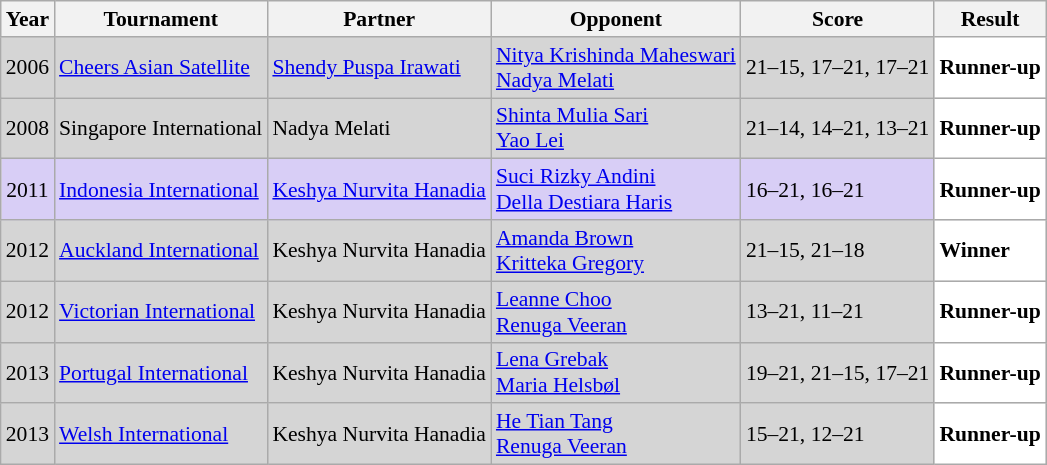<table class="sortable wikitable" style="font-size: 90%;">
<tr>
<th>Year</th>
<th>Tournament</th>
<th>Partner</th>
<th>Opponent</th>
<th>Score</th>
<th>Result</th>
</tr>
<tr style="background:#D5D5D5">
<td align="center">2006</td>
<td align="left"><a href='#'>Cheers Asian Satellite</a></td>
<td align="left"> <a href='#'>Shendy Puspa Irawati</a></td>
<td align="left"> <a href='#'>Nitya Krishinda Maheswari</a> <br>  <a href='#'>Nadya Melati</a></td>
<td align="left">21–15, 17–21, 17–21</td>
<td style="text-align:left; background:white"> <strong>Runner-up</strong></td>
</tr>
<tr style="background:#D5D5D5">
<td align="center">2008</td>
<td align="left">Singapore International</td>
<td align="left"> Nadya Melati</td>
<td align="left"> <a href='#'>Shinta Mulia Sari</a> <br>  <a href='#'>Yao Lei</a></td>
<td align="left">21–14, 14–21, 13–21</td>
<td style="text-align:left; background:white"> <strong>Runner-up</strong></td>
</tr>
<tr style="background:#D8CEF6">
<td align="center">2011</td>
<td align="left"><a href='#'>Indonesia International</a></td>
<td align="left"> <a href='#'>Keshya Nurvita Hanadia</a></td>
<td align="left"> <a href='#'>Suci Rizky Andini</a> <br>  <a href='#'>Della Destiara Haris</a></td>
<td align="left">16–21, 16–21</td>
<td style="text-align:left; background:white"> <strong>Runner-up</strong></td>
</tr>
<tr style="background:#D5D5D5">
<td align="center">2012</td>
<td align="left"><a href='#'>Auckland International</a></td>
<td align="left"> Keshya Nurvita Hanadia</td>
<td align="left"> <a href='#'>Amanda Brown</a> <br>  <a href='#'>Kritteka Gregory</a></td>
<td align="left">21–15, 21–18</td>
<td style="text-align:left; background:white"> <strong>Winner</strong></td>
</tr>
<tr style="background:#D5D5D5">
<td align="center">2012</td>
<td align="left"><a href='#'>Victorian International</a></td>
<td align="left"> Keshya Nurvita Hanadia</td>
<td align="left"> <a href='#'>Leanne Choo</a> <br>  <a href='#'>Renuga Veeran</a></td>
<td align="left">13–21, 11–21</td>
<td style="text-align:left; background:white"> <strong>Runner-up</strong></td>
</tr>
<tr style="background:#D5D5D5">
<td align="center">2013</td>
<td align="left"><a href='#'>Portugal International</a></td>
<td align="left"> Keshya Nurvita Hanadia</td>
<td align="left"> <a href='#'>Lena Grebak</a> <br>  <a href='#'>Maria Helsbøl</a></td>
<td align="left">19–21, 21–15, 17–21</td>
<td style="text-align:left; background:white"> <strong>Runner-up</strong></td>
</tr>
<tr style="background:#D5D5D5">
<td align="center">2013</td>
<td align="left"><a href='#'>Welsh International</a></td>
<td align="left"> Keshya Nurvita Hanadia</td>
<td align="left"> <a href='#'>He Tian Tang</a> <br>  <a href='#'>Renuga Veeran</a></td>
<td align="left">15–21, 12–21</td>
<td style="text-align:left; background:white"> <strong>Runner-up</strong></td>
</tr>
</table>
